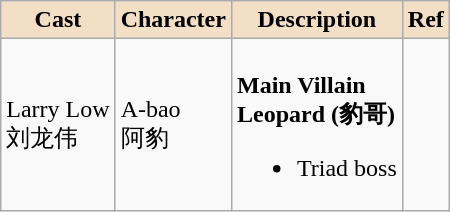<table class="wikitable">
<tr>
<th style="background:#f2dfc6">Cast</th>
<th style="background:#f2dfc6">Character</th>
<th style="background:#f2dfc6">Description</th>
<th style="background:#f2dfc6">Ref</th>
</tr>
<tr>
<td>Larry Low <br> 刘龙伟</td>
<td>A-bao<br>阿豹</td>
<td><br><strong>Main Villain</strong> <br> <strong>Leopard (豹哥)</strong><ul><li>Triad boss</li></ul></td>
<td></td>
</tr>
</table>
